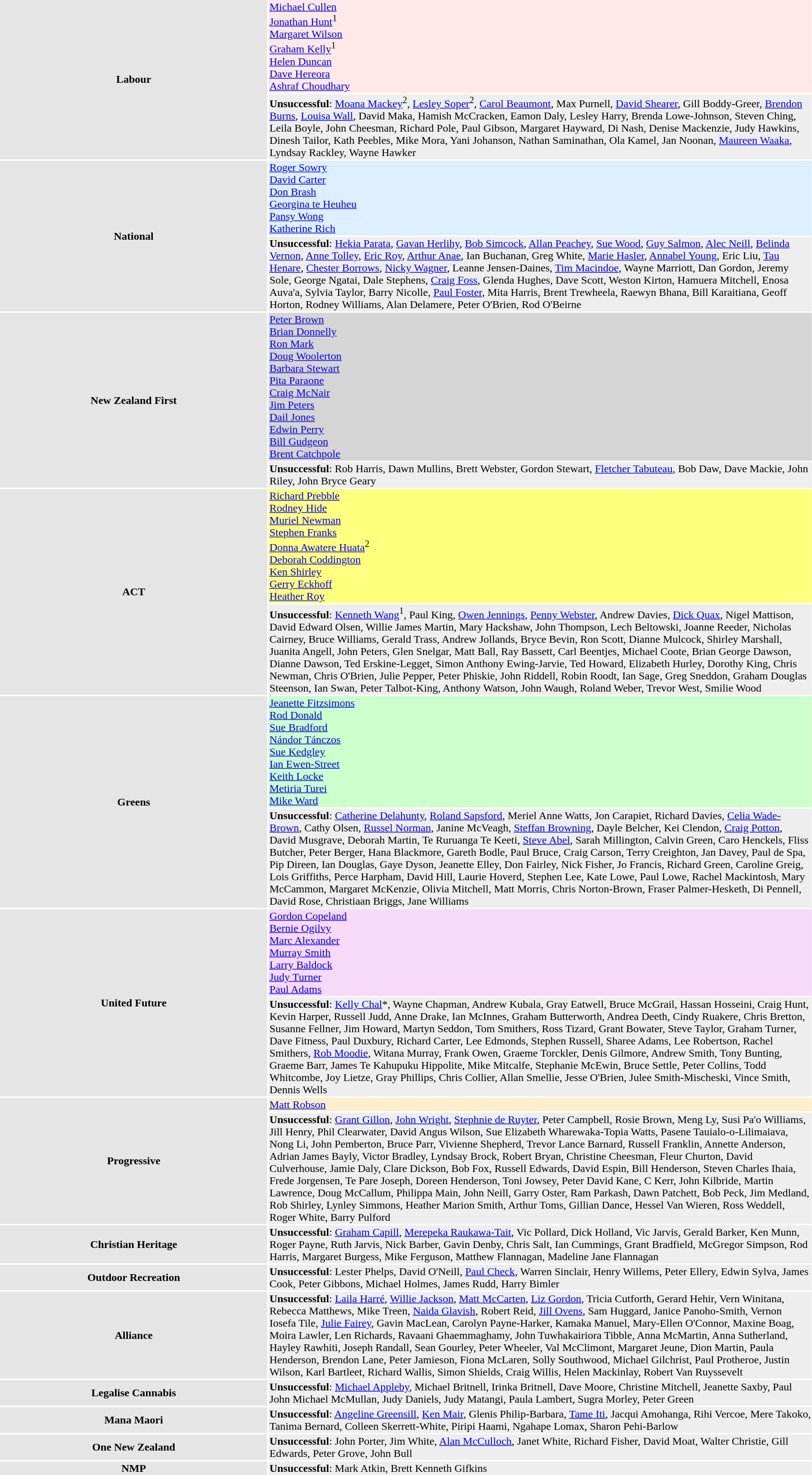<table width=95%>
<tr ------------------>
<td width=33% bgcolor=#E5E5E5 rowspan=2 align=center><strong>Labour</strong></td>
<td width=67% bgcolor=#FFE8E8><a href='#'>Michael Cullen</a><br><a href='#'>Jonathan Hunt</a><sup>1</sup><br><a href='#'>Margaret Wilson</a><br><a href='#'>Graham Kelly</a><sup>1</sup><br><a href='#'>Helen Duncan</a><br><a href='#'>Dave Hereora</a><br><a href='#'>Ashraf Choudhary</a></td>
</tr>
<tr>
<td bgcolor=#EEEEEE><span><strong>Unsuccessful</strong>: <a href='#'>Moana Mackey</a><sup>2</sup>, <a href='#'>Lesley Soper</a><sup>2</sup>, <a href='#'>Carol Beaumont</a>, Max Purnell, <a href='#'>David Shearer</a>, Gill Boddy-Greer, <a href='#'>Brendon Burns</a>, <a href='#'>Louisa Wall</a>, David Maka, Hamish McCracken, Eamon Daly, Lesley Harry, Brenda Lowe-Johnson, Steven Ching, Leila Boyle, John Cheesman, Richard Pole, Paul Gibson, Margaret Hayward, Di Nash, Denise Mackenzie, Judy Hawkins, Dinesh Tailor, Kath Peebles, Mike Mora, Yani Johanson, Nathan Saminathan, Ola Kamel, Jan Noonan, <a href='#'>Maureen Waaka</a>, Lyndsay Rackley, Wayne Hawker</span></td>
</tr>
<tr ------------------>
<td width=33% bgcolor=#E5E5E5 rowspan=2 align=center><strong>National</strong></td>
<td width=67% bgcolor=#DDEEFF><a href='#'>Roger Sowry</a><br><a href='#'>David Carter</a><br><a href='#'>Don Brash</a><br><a href='#'>Georgina te Heuheu</a><br><a href='#'>Pansy Wong</a><br><a href='#'>Katherine Rich</a></td>
</tr>
<tr>
<td bgcolor=#EEEEEE><span><strong>Unsuccessful</strong>: <a href='#'>Hekia Parata</a>, <a href='#'>Gavan Herlihy</a>, <a href='#'>Bob Simcock</a>, <a href='#'>Allan Peachey</a>, <a href='#'>Sue Wood</a>, <a href='#'>Guy Salmon</a>, <a href='#'>Alec Neill</a>, <a href='#'>Belinda Vernon</a>, <a href='#'>Anne Tolley</a>, <a href='#'>Eric Roy</a>, <a href='#'>Arthur Anae</a>, Ian Buchanan, Greg White, <a href='#'>Marie Hasler</a>, <a href='#'>Annabel Young</a>, Eric Liu, <a href='#'>Tau Henare</a>, <a href='#'>Chester Borrows</a>, <a href='#'>Nicky Wagner</a>, Leanne Jensen-Daines, <a href='#'>Tim Macindoe</a>, Wayne Marriott, Dan Gordon, Jeremy Sole, George Ngatai, Dale Stephens, <a href='#'>Craig Foss</a>, Glenda Hughes, Dave Scott, Weston Kirton, Hamuera Mitchell, Enosa Auva'a, Sylvia Taylor, Barry Nicolle, <a href='#'>Paul Foster</a>, Mita Harris, Brent Trewheela, Raewyn Bhana, Bill Karaitiana, Geoff Horton, Rodney Williams, Alan Delamere, Peter O'Brien, Rod O'Beirne</span></td>
</tr>
<tr ------------------>
<td width=33% bgcolor=#E5E5E5 rowspan=2 align=center><strong>New Zealand First</strong></td>
<td width=67% bgcolor=#D5D5D5><a href='#'>Peter Brown</a><br><a href='#'>Brian Donnelly</a><br><a href='#'>Ron Mark</a><br><a href='#'>Doug Woolerton</a><br><a href='#'>Barbara Stewart</a><br><a href='#'>Pita Paraone</a><br><a href='#'>Craig McNair</a><br><a href='#'>Jim Peters</a><br><a href='#'>Dail Jones</a><br><a href='#'>Edwin Perry</a><br><a href='#'>Bill Gudgeon</a><br><a href='#'>Brent Catchpole</a></td>
</tr>
<tr>
<td bgcolor=#EEEEEE><span><strong>Unsuccessful</strong>: Rob Harris, Dawn Mullins, Brett Webster, Gordon Stewart, <a href='#'>Fletcher Tabuteau</a>, Bob Daw, Dave Mackie, John Riley, John Bryce Geary</span></td>
</tr>
<tr ------------------>
<td width=33% bgcolor=#E5E5E5 rowspan=2 align=center><strong>ACT</strong></td>
<td width=67% bgcolor=#FFFF80><a href='#'>Richard Prebble</a><br><a href='#'>Rodney Hide</a><br><a href='#'>Muriel Newman</a><br><a href='#'>Stephen Franks</a><br><a href='#'>Donna Awatere Huata</a><sup>2</sup><br><a href='#'>Deborah Coddington</a><br><a href='#'>Ken Shirley</a><br><a href='#'>Gerry Eckhoff</a><br><a href='#'>Heather Roy</a></td>
</tr>
<tr>
<td bgcolor=#EEEEEE><span><strong>Unsuccessful</strong>: <a href='#'>Kenneth Wang</a><sup>1</sup>, Paul King, <a href='#'>Owen Jennings</a>, <a href='#'>Penny Webster</a>, Andrew Davies, <a href='#'>Dick Quax</a>, Nigel Mattison, David Edward Olsen, Willie James Martin, Mary Hackshaw, John Thompson, Lech Beltowski, Joanne Reeder, Nicholas Cairney, Bruce Williams, Gerald Trass, Andrew Jollands, Bryce Bevin, Ron Scott, Dianne Mulcock, Shirley Marshall, Juanita Angell, John Peters, Glen Snelgar, Matt Ball, Ray Bassett, Carl Beentjes, Michael Coote, Brian George Dawson, Dianne Dawson, Ted Erskine-Legget, Simon Anthony Ewing-Jarvie, Ted Howard, Elizabeth Hurley, Dorothy King, Chris Newman, Chris O'Brien, Julie Pepper, Peter Phiskie, John Riddell, Robin Roodt, Ian Sage, Greg Sneddon, Graham Douglas Steenson, Ian Swan, Peter Talbot-King, Anthony Watson, John Waugh, Roland Weber, Trevor West, Smilie Wood</span></td>
</tr>
<tr ------------------>
<td width=33% bgcolor=#E5E5E5 rowspan=2 align=center><strong>Greens</strong></td>
<td width=67% bgcolor=#CCFFCC><a href='#'>Jeanette Fitzsimons</a><br><a href='#'>Rod Donald</a><br><a href='#'>Sue Bradford</a><br><a href='#'>Nándor Tánczos</a><br><a href='#'>Sue Kedgley</a><br><a href='#'>Ian Ewen-Street</a><br><a href='#'>Keith Locke</a><br><a href='#'>Metiria Turei</a><br><a href='#'>Mike Ward</a></td>
</tr>
<tr>
<td bgcolor=#EEEEEE><span><strong>Unsuccessful</strong>: <a href='#'>Catherine Delahunty</a>, <a href='#'>Roland Sapsford</a>, Meriel Anne Watts, Jon Carapiet, Richard Davies, <a href='#'>Celia Wade-Brown</a>, Cathy Olsen, <a href='#'>Russel Norman</a>, Janine McVeagh, <a href='#'>Steffan Browning</a>, Dayle Belcher, Kei Clendon, <a href='#'>Craig Potton</a>, David Musgrave, Deborah Martin, Te Ruruanga Te Keeti, <a href='#'>Steve Abel</a>, Sarah Millington, Calvin Green, Caro Henckels, Fliss Butcher, Peter Berger, Hana Blackmore, Gareth Bodle, Paul Bruce, Craig Carson, Terry Creighton, Jan Davey, Paul de Spa, Pip Direen, Ian Douglas, Gaye Dyson, Jeanette Elley, Don Fairley, Nick Fisher, Jo Francis, Richard Green, Caroline Greig, Lois Griffiths, Perce Harpham, David Hill, Laurie Hoverd, Stephen Lee, Kate Lowe, Paul Lowe, Rachel Mackintosh, Mary McCammon, Margaret McKenzie, Olivia Mitchell, Matt Morris, Chris Norton-Brown, Fraser Palmer-Hesketh, Di Pennell, David Rose, Christiaan Briggs, Jane Williams</span></td>
</tr>
<tr ------------------>
<td width=33% bgcolor=#E5E5E5 rowspan=2 align=center><strong>United Future</strong></td>
<td width=67% bgcolor=#F9D9F9><a href='#'>Gordon Copeland</a><br><a href='#'>Bernie Ogilvy</a><br><a href='#'>Marc Alexander</a><br><a href='#'>Murray Smith</a><br><a href='#'>Larry Baldock</a><br><a href='#'>Judy Turner</a><br><a href='#'>Paul Adams</a></td>
</tr>
<tr>
<td bgcolor=#EEEEEE><span><strong>Unsuccessful</strong>: <a href='#'>Kelly Chal</a>*, Wayne Chapman, Andrew Kubala, Gray Eatwell, Bruce McGrail, Hassan Hosseini, Craig Hunt, Kevin Harper, Russell Judd, Anne Drake, Ian McInnes, Graham Butterworth, Andrea Deeth, Cindy Ruakere, Chris Bretton, Susanne Fellner, Jim Howard, Martyn Seddon, Tom Smithers, Ross Tizard, Grant Bowater, Steve Taylor, Graham Turner, Dave Fitness, Paul Duxbury, Richard Carter, Lee Edmonds, Stephen Russell, Sharee Adams, Lee Robertson, Rachel Smithers, <a href='#'>Rob Moodie</a>, Witana Murray, Frank Owen, Graeme Torckler, Denis Gilmore, Andrew Smith, Tony Bunting, Graeme Barr, James Te Kahupuku Hippolite, Mike Mitcalfe, Stephanie McEwin, Bruce Settle, Peter Collins, Todd Whitcombe, Joy Lietze, Gray Phillips, Chris Collier, Allan Smellie, Jesse O'Brien, Julee Smith-Mischeski, Vince Smith, Dennis Wells</span></td>
</tr>
<tr ------------------>
<td width=33% bgcolor=#E5E5E5 rowspan=2 align=center><strong>Progressive</strong></td>
<td width=67% bgcolor=#FFEECC><a href='#'>Matt Robson</a></td>
</tr>
<tr>
<td bgcolor=#EEEEEE><span><strong>Unsuccessful</strong>: <a href='#'>Grant Gillon</a>, <a href='#'>John Wright</a>, <a href='#'>Stephnie de Ruyter</a>, Peter Campbell, Rosie Brown, Meng Ly, Susi Pa'o Williams, Jill Henry, Phil Clearwater, David Angus Wilson, Sue Elizabeth Wharewaka-Topia Watts, Pasene Tauialo-o-Lilimaiava, Nong Li, John Pemberton, Bruce Parr, Vivienne Shepherd, Trevor Lance Barnard, Russell Franklin, Annette Anderson, Adrian James Bayly, Victor Bradley, Lyndsay Brock, Robert Bryan, Christine Cheesman, Fleur Churton, David Culverhouse, Jamie Daly, Clare Dickson, Bob Fox, Russell Edwards, David Espin, Bill Henderson, Steven Charles Ihaia, Frede Jorgensen, Te Pare Joseph, Doreen Henderson, Toni Jowsey, Peter David Kane, C Kerr, John Kilbride, Martin Lawrence, Doug McCallum, Philippa Main, John Neill, Garry Oster, Ram Parkash, Dawn Patchett, Bob Peck, Jim Medland, Rob Shirley, Lynley Simmons, Heather Marion Smith, Arthur Toms, Gillian Dance, Hessel Van Wieren, Ross Weddell, Roger White, Barry Pulford</span></td>
</tr>
<tr ------------------>
<td width=33% bgcolor=#E5E5E5 align=center><strong>Christian Heritage</strong></td>
<td width=67% bgcolor=#EEEEEE><span><strong>Unsuccessful</strong>: <a href='#'>Graham Capill</a>, <a href='#'>Merepeka Raukawa-Tait</a>, Vic Pollard, Dick Holland, Vic Jarvis, Gerald Barker, Ken Munn, Roger Payne, Ruth Jarvis, Nick Barber, Gavin Denby, Chris Salt, Ian Cummings, Grant Bradfield, McGregor Simpson, Rod Harris, Margaret Burgess, Mike Ferguson, Matthew Flannagan, Madeline Jane Flannagan</span></td>
</tr>
<tr ------------------>
<td width=33% bgcolor=#E5E5E5 align=center><strong>Outdoor Recreation</strong></td>
<td width=67% bgcolor=#EEEEEE><span><strong>Unsuccessful</strong>: Lester Phelps, David O'Neill, <a href='#'>Paul Check</a>, Warren Sinclair, Henry Willems, Peter Ellery, Edwin Sylva, James Cook, Peter Gibbons, Michael Holmes, James Rudd, Harry Bimler</span></td>
</tr>
<tr ------------------>
<td width=33% bgcolor=#E5E5E5 align=center><strong>Alliance</strong></td>
<td width=67% bgcolor=#EEEEEE><span><strong>Unsuccessful</strong>: <a href='#'>Laila Harré</a>, <a href='#'>Willie Jackson</a>, <a href='#'>Matt McCarten</a>, <a href='#'>Liz Gordon</a>, Tricia Cutforth, Gerard Hehir, Vern Winitana, Rebecca Matthews, Mike Treen, <a href='#'>Naida Glavish</a>, Robert Reid, <a href='#'>Jill Ovens</a>, Sam Huggard, Janice Panoho-Smith, Vernon Iosefa Tile, <a href='#'>Julie Fairey</a>, Gavin MacLean, Carolyn Payne-Harker, Kamaka Manuel, Mary-Ellen O'Connor, Maxine Boag, Moira Lawler, Len Richards, Ravaani Ghaemmaghamy, John Tuwhakairiora Tibble, Anna McMartin, Anna Sutherland, Hayley Rawhiti, Joseph Randall, Sean Gourley, Peter Wheeler, Val McClimont, Margaret Jeune, Dion Martin, Paula Henderson, Brendon Lane, Peter Jamieson, Fiona McLaren, Solly Southwood, Michael Gilchrist, Paul Protheroe, Justin Wilson, Karl Bartleet, Richard Wallis, Simon Shields, Craig Willis, Helen Mackinlay, Robert Van Ruyssevelt</span></td>
</tr>
<tr ------------------>
<td width=33% bgcolor=#E5E5E5 align=center><strong>Legalise Cannabis</strong></td>
<td width=67% bgcolor=#EEEEEE><span><strong>Unsuccessful</strong>: <a href='#'>Michael Appleby</a>, Michael Britnell, Irinka Britnell, Dave Moore, Christine Mitchell, Jeanette Saxby, Paul John Michael McMullan, Judy Daniels, Judy Matangi, Paula Lambert, Sugra Morley, Peter Green</span></td>
</tr>
<tr ------------------>
<td width=33% bgcolor=#E5E5E5 align=center><strong>Mana Maori</strong></td>
<td width=67% bgcolor=#EEEEEE><span><strong>Unsuccessful</strong>: <a href='#'>Angeline Greensill</a>, <a href='#'>Ken Mair</a>, Glenis Philip-Barbara, <a href='#'>Tame Iti</a>, Jacqui Amohanga, Rihi Vercoe, Mere Takoko, Tanima Bernard, Colleen Skerrett-White, Piripi Haami, Ngahape Lomax, Sharon Pehi-Barlow</span></td>
</tr>
<tr ------------------>
<td width=33% bgcolor=#E5E5E5 align=center><strong>One New Zealand</strong></td>
<td width=67% bgcolor=#EEEEEE><span><strong>Unsuccessful</strong>: John Porter, Jim White, <a href='#'>Alan McCulloch</a>, Janet White, Richard Fisher, David Moat, Walter Christie, Gill Edwards, Peter Grove, John Bull</span></td>
</tr>
<tr ------------------>
<td width=33% bgcolor=#E5E5E5 align=center><strong>NMP</strong></td>
<td width=67% bgcolor=#EEEEEE><span><strong>Unsuccessful</strong>: Mark Atkin, Brett Kenneth Gifkins</span></td>
</tr>
</table>
